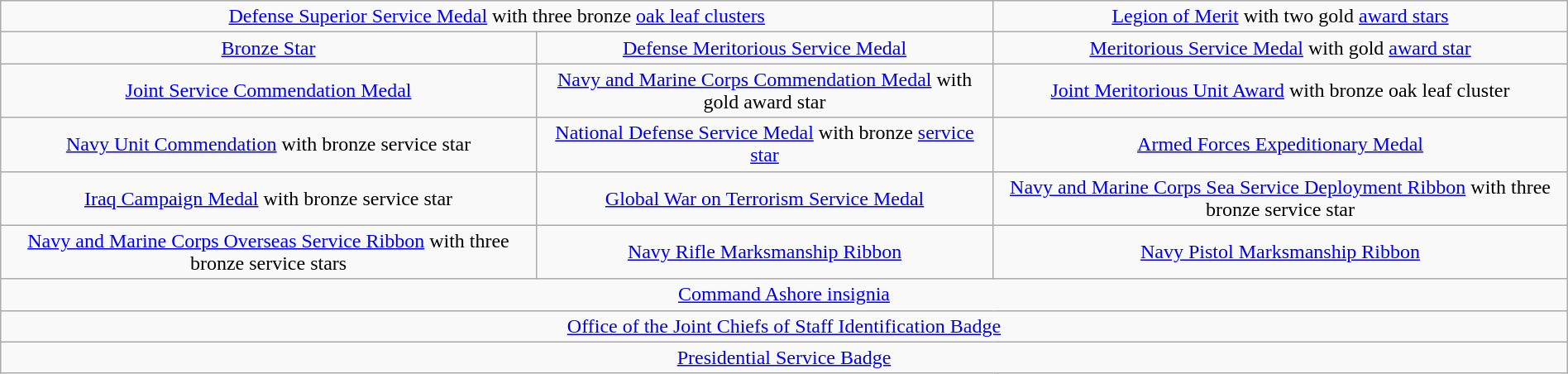<table class="wikitable" style="margin:1em auto; text-align:center;">
<tr>
<td colspan="2" align="center"><a href='#'>Defense Superior Service Medal</a> with three bronze <a href='#'>oak leaf clusters</a></td>
<td colspan="2" align="center"><a href='#'>Legion of Merit</a> with two gold <a href='#'>award stars</a></td>
</tr>
<tr>
<td colspan=“1”><a href='#'>Bronze Star</a></td>
<td colspan="1"><a href='#'>Defense Meritorious Service Medal</a></td>
<td colspan="1"><a href='#'>Meritorious Service Medal</a> with gold <a href='#'>award star</a></td>
</tr>
<tr>
<td colspan="1"><a href='#'>Joint Service Commendation Medal</a></td>
<td colspan="1"><a href='#'>Navy and Marine Corps Commendation Medal</a> with gold award star</td>
<td colspan="1"><a href='#'>Joint Meritorious Unit Award</a> with bronze oak leaf cluster</td>
</tr>
<tr>
<td colspan=“1”><a href='#'>Navy Unit Commendation</a> with bronze service star</td>
<td colspan="1"><a href='#'>National Defense Service Medal</a> with bronze <a href='#'>service star</a></td>
<td colspan="1"><a href='#'>Armed Forces Expeditionary Medal</a></td>
</tr>
<tr>
<td colspan="1"><a href='#'>Iraq Campaign Medal</a> with bronze service star</td>
<td colspan="1"><a href='#'>Global War on Terrorism Service Medal</a></td>
<td colspan="1"><a href='#'>Navy and Marine Corps Sea Service Deployment Ribbon</a> with three bronze service star</td>
</tr>
<tr>
<td colspan=“1”><a href='#'>Navy and Marine Corps Overseas Service Ribbon</a> with three bronze service stars</td>
<td colspan="1"><a href='#'>Navy Rifle Marksmanship Ribbon</a></td>
<td colspan="1"><a href='#'>Navy Pistol Marksmanship Ribbon</a></td>
</tr>
<tr>
<td colspan="6"><a href='#'>Command Ashore insignia</a></td>
</tr>
<tr>
<td colspan="6"><a href='#'>Office of the Joint Chiefs of Staff Identification Badge</a></td>
</tr>
<tr>
<td colspan="6"><a href='#'>Presidential Service Badge</a></td>
</tr>
</table>
